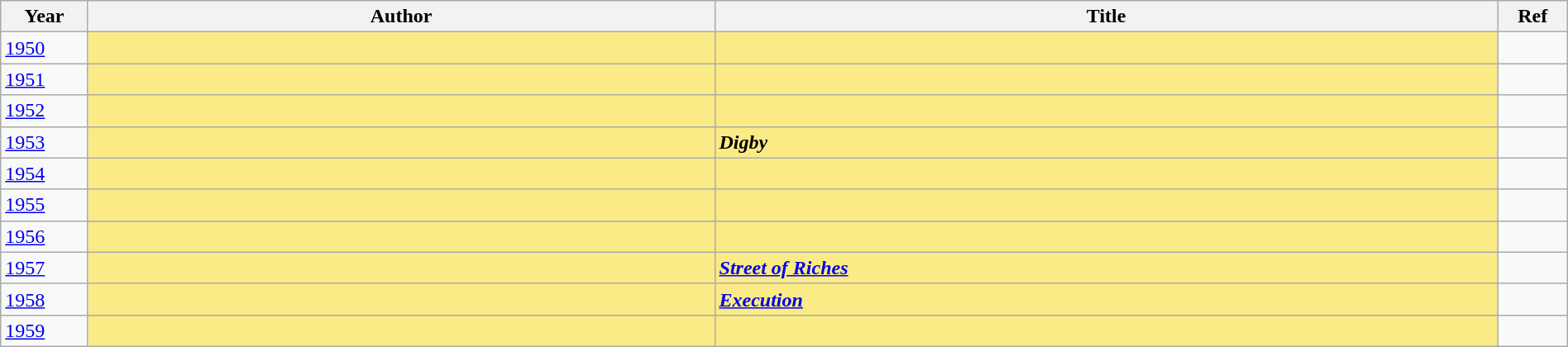<table class="wikitable sortable mw-collapsible" width="100%">
<tr>
<th>Year</th>
<th width="40%">Author</th>
<th width="50%">Title</th>
<th>Ref</th>
</tr>
<tr>
<td><a href='#'>1950</a></td>
<td style="background:#FAEB86"><strong></strong></td>
<td style="background:#FAEB86"><strong><em></em></strong></td>
<td></td>
</tr>
<tr>
<td><a href='#'>1951</a></td>
<td style="background:#FAEB86"><strong></strong></td>
<td style="background:#FAEB86"><strong><em></em></strong></td>
<td></td>
</tr>
<tr>
<td><a href='#'>1952</a></td>
<td style="background:#FAEB86"><strong></strong></td>
<td style="background:#FAEB86"><strong><em></em></strong></td>
<td></td>
</tr>
<tr>
<td><a href='#'>1953</a></td>
<td style="background:#FAEB86"><strong></strong></td>
<td style="background:#FAEB86"><strong><em>Digby</em></strong></td>
<td></td>
</tr>
<tr>
<td><a href='#'>1954</a></td>
<td style="background:#FAEB86"><strong></strong></td>
<td style="background:#FAEB86"><strong><em></em></strong></td>
<td></td>
</tr>
<tr>
<td><a href='#'>1955</a></td>
<td style="background:#FAEB86"><strong></strong></td>
<td style="background:#FAEB86"><strong><em></em></strong></td>
<td></td>
</tr>
<tr>
<td><a href='#'>1956</a></td>
<td style="background:#FAEB86"><strong></strong></td>
<td style="background:#FAEB86"><strong><em></em></strong></td>
<td></td>
</tr>
<tr>
<td><a href='#'>1957</a></td>
<td style="background:#FAEB86"><strong></strong></td>
<td style="background:#FAEB86"><strong><em><a href='#'>Street of Riches</a></em></strong></td>
<td></td>
</tr>
<tr>
<td><a href='#'>1958</a></td>
<td style="background:#FAEB86"><strong></strong></td>
<td style="background:#FAEB86"><strong><em><a href='#'>Execution</a></em></strong></td>
<td></td>
</tr>
<tr>
<td><a href='#'>1959</a></td>
<td style="background:#FAEB86"><strong></strong></td>
<td style="background:#FAEB86"><strong><em></em></strong></td>
<td></td>
</tr>
</table>
